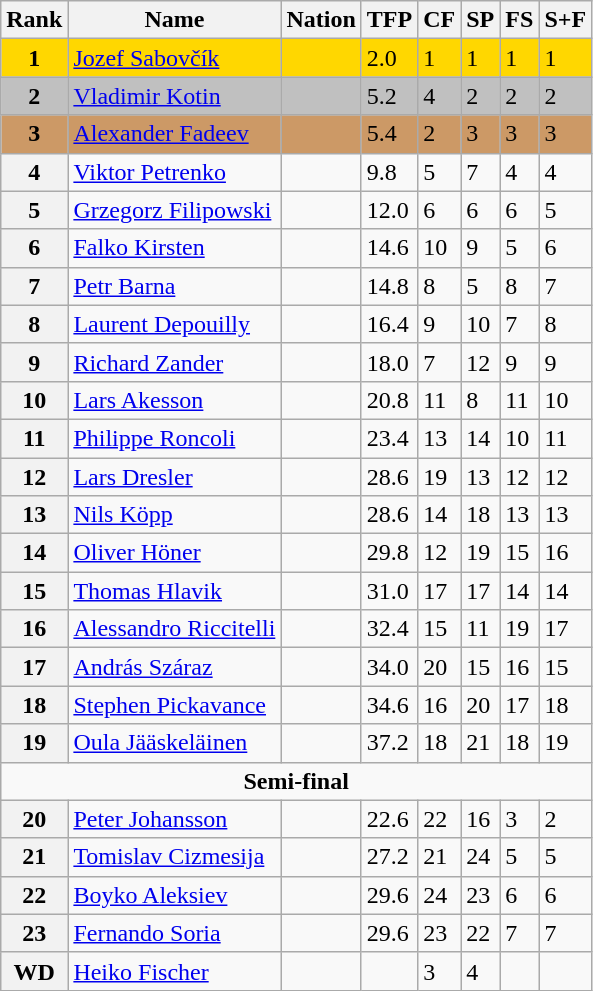<table class="wikitable">
<tr>
<th>Rank</th>
<th>Name</th>
<th>Nation</th>
<th>TFP</th>
<th>CF</th>
<th>SP</th>
<th>FS</th>
<th>S+F</th>
</tr>
<tr bgcolor="gold">
<td align="center"><strong>1</strong></td>
<td><a href='#'>Jozef Sabovčík</a></td>
<td></td>
<td>2.0</td>
<td>1</td>
<td>1</td>
<td>1</td>
<td>1</td>
</tr>
<tr bgcolor="silver">
<td align="center"><strong>2</strong></td>
<td><a href='#'>Vladimir Kotin</a></td>
<td></td>
<td>5.2</td>
<td>4</td>
<td>2</td>
<td>2</td>
<td>2</td>
</tr>
<tr bgcolor="cc9966">
<td align="center"><strong>3</strong></td>
<td><a href='#'>Alexander Fadeev</a></td>
<td></td>
<td>5.4</td>
<td>2</td>
<td>3</td>
<td>3</td>
<td>3</td>
</tr>
<tr>
<th>4</th>
<td><a href='#'>Viktor Petrenko</a></td>
<td></td>
<td>9.8</td>
<td>5</td>
<td>7</td>
<td>4</td>
<td>4</td>
</tr>
<tr>
<th>5</th>
<td><a href='#'>Grzegorz Filipowski</a></td>
<td></td>
<td>12.0</td>
<td>6</td>
<td>6</td>
<td>6</td>
<td>5</td>
</tr>
<tr>
<th>6</th>
<td><a href='#'>Falko Kirsten</a></td>
<td></td>
<td>14.6</td>
<td>10</td>
<td>9</td>
<td>5</td>
<td>6</td>
</tr>
<tr>
<th>7</th>
<td><a href='#'>Petr Barna</a></td>
<td></td>
<td>14.8</td>
<td>8</td>
<td>5</td>
<td>8</td>
<td>7</td>
</tr>
<tr>
<th>8</th>
<td><a href='#'>Laurent Depouilly</a></td>
<td></td>
<td>16.4</td>
<td>9</td>
<td>10</td>
<td>7</td>
<td>8</td>
</tr>
<tr>
<th>9</th>
<td><a href='#'>Richard Zander</a></td>
<td></td>
<td>18.0</td>
<td>7</td>
<td>12</td>
<td>9</td>
<td>9</td>
</tr>
<tr>
<th>10</th>
<td><a href='#'>Lars Akesson</a></td>
<td></td>
<td>20.8</td>
<td>11</td>
<td>8</td>
<td>11</td>
<td>10</td>
</tr>
<tr>
<th>11</th>
<td><a href='#'>Philippe Roncoli</a></td>
<td></td>
<td>23.4</td>
<td>13</td>
<td>14</td>
<td>10</td>
<td>11</td>
</tr>
<tr>
<th>12</th>
<td><a href='#'>Lars Dresler</a></td>
<td></td>
<td>28.6</td>
<td>19</td>
<td>13</td>
<td>12</td>
<td>12</td>
</tr>
<tr>
<th>13</th>
<td><a href='#'>Nils Köpp</a></td>
<td></td>
<td>28.6</td>
<td>14</td>
<td>18</td>
<td>13</td>
<td>13</td>
</tr>
<tr>
<th>14</th>
<td><a href='#'>Oliver Höner</a></td>
<td></td>
<td>29.8</td>
<td>12</td>
<td>19</td>
<td>15</td>
<td>16</td>
</tr>
<tr>
<th>15</th>
<td><a href='#'>Thomas Hlavik</a></td>
<td></td>
<td>31.0</td>
<td>17</td>
<td>17</td>
<td>14</td>
<td>14</td>
</tr>
<tr>
<th>16</th>
<td><a href='#'>Alessandro Riccitelli</a></td>
<td></td>
<td>32.4</td>
<td>15</td>
<td>11</td>
<td>19</td>
<td>17</td>
</tr>
<tr>
<th>17</th>
<td><a href='#'>András Száraz</a></td>
<td></td>
<td>34.0</td>
<td>20</td>
<td>15</td>
<td>16</td>
<td>15</td>
</tr>
<tr>
<th>18</th>
<td><a href='#'>Stephen Pickavance</a></td>
<td></td>
<td>34.6</td>
<td>16</td>
<td>20</td>
<td>17</td>
<td>18</td>
</tr>
<tr>
<th>19</th>
<td><a href='#'>Oula Jääskeläinen</a></td>
<td></td>
<td>37.2</td>
<td>18</td>
<td>21</td>
<td>18</td>
<td>19</td>
</tr>
<tr>
<td colspan=8 align=center><strong>Semi-final</strong></td>
</tr>
<tr>
<th>20</th>
<td><a href='#'>Peter Johansson</a></td>
<td></td>
<td>22.6</td>
<td>22</td>
<td>16</td>
<td>3</td>
<td>2</td>
</tr>
<tr>
<th>21</th>
<td><a href='#'>Tomislav Cizmesija</a></td>
<td></td>
<td>27.2</td>
<td>21</td>
<td>24</td>
<td>5</td>
<td>5</td>
</tr>
<tr>
<th>22</th>
<td><a href='#'>Boyko Aleksiev</a></td>
<td></td>
<td>29.6</td>
<td>24</td>
<td>23</td>
<td>6</td>
<td>6</td>
</tr>
<tr>
<th>23</th>
<td><a href='#'>Fernando Soria</a></td>
<td></td>
<td>29.6</td>
<td>23</td>
<td>22</td>
<td>7</td>
<td>7</td>
</tr>
<tr>
<th>WD</th>
<td><a href='#'>Heiko Fischer</a></td>
<td></td>
<td></td>
<td>3</td>
<td>4</td>
<td></td>
<td></td>
</tr>
</table>
